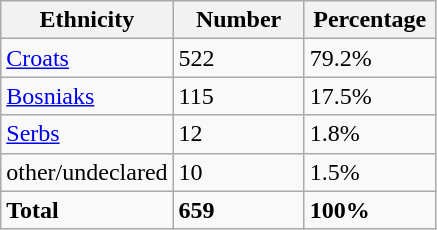<table class="wikitable">
<tr>
<th width="100px">Ethnicity</th>
<th width="80px">Number</th>
<th width="80px">Percentage</th>
</tr>
<tr>
<td><a href='#'>Croats</a></td>
<td>522</td>
<td>79.2%</td>
</tr>
<tr>
<td><a href='#'>Bosniaks</a></td>
<td>115</td>
<td>17.5%</td>
</tr>
<tr>
<td><a href='#'>Serbs</a></td>
<td>12</td>
<td>1.8%</td>
</tr>
<tr>
<td>other/undeclared</td>
<td>10</td>
<td>1.5%</td>
</tr>
<tr>
<td><strong>Total</strong></td>
<td><strong>659</strong></td>
<td><strong>100%</strong></td>
</tr>
</table>
